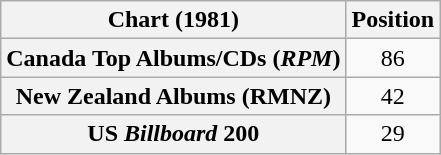<table class="wikitable plainrowheaders" style="text-align:center">
<tr>
<th scope="col">Chart (1981)</th>
<th scope="col">Position</th>
</tr>
<tr>
<th scope="row">Canada Top Albums/CDs (<em>RPM</em>)</th>
<td>86</td>
</tr>
<tr>
<th scope="row">New Zealand Albums (RMNZ)</th>
<td>42</td>
</tr>
<tr>
<th scope="row">US <em>Billboard</em> 200</th>
<td>29</td>
</tr>
</table>
